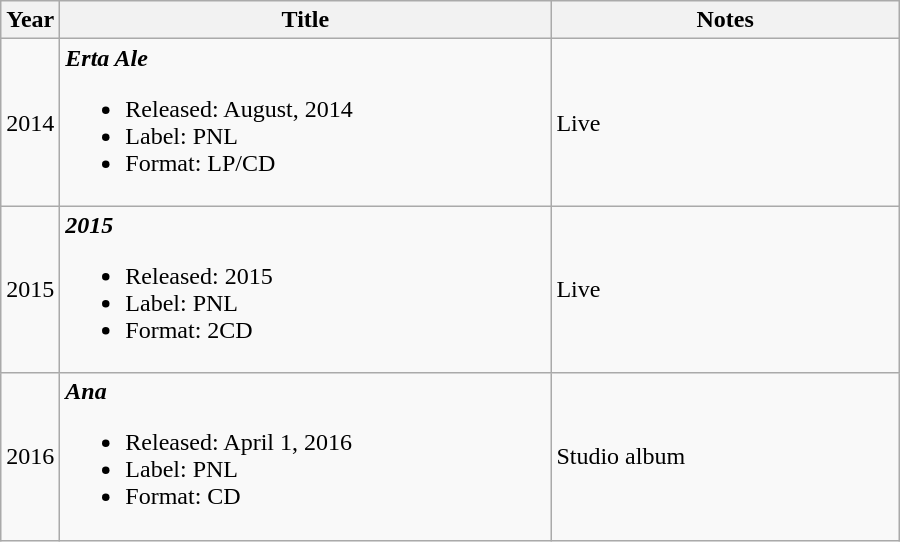<table class="wikitable">
<tr>
<th>Year</th>
<th style="width:225px;">Title</th>
<th style="width:225px;">Notes</th>
</tr>
<tr>
<td>2014</td>
<td><strong><em>Erta Ale</em></strong><br><ul><li>Released: August, 2014</li><li>Label: PNL </li><li>Format: LP/CD</li></ul></td>
<td>Live</td>
</tr>
<tr>
<td>2015</td>
<td style="width:20em"><strong><em>2015</em></strong><br><ul><li>Released: 2015</li><li>Label: PNL </li><li>Format: 2CD</li></ul></td>
<td>Live</td>
</tr>
<tr>
<td>2016</td>
<td style="width:20em"><strong><em>Ana</em></strong><br><ul><li>Released: April 1, 2016</li><li>Label: PNL </li><li>Format: CD</li></ul></td>
<td>Studio album</td>
</tr>
</table>
